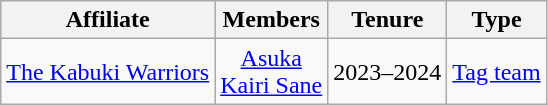<table class="wikitable sortable" style="text-align:center;">
<tr>
<th>Affiliate</th>
<th>Members</th>
<th>Tenure</th>
<th>Type</th>
</tr>
<tr>
<td><a href='#'>The Kabuki Warriors</a></td>
<td><a href='#'>Asuka</a><br><a href='#'>Kairi Sane</a></td>
<td>2023–2024</td>
<td><a href='#'>Tag team</a></td>
</tr>
</table>
